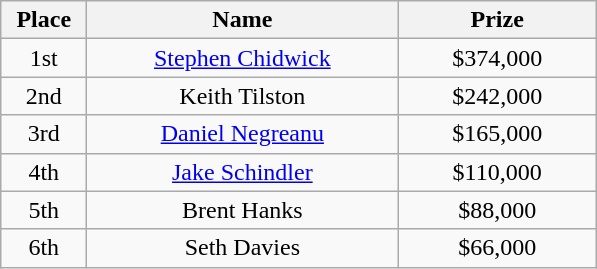<table class="wikitable">
<tr>
<th width="50">Place</th>
<th width="200">Name</th>
<th width="125">Prize</th>
</tr>
<tr>
<td align = "center">1st</td>
<td align = "center"><a href='#'>Stephen Chidwick</a></td>
<td align = "center">$374,000</td>
</tr>
<tr>
<td align = "center">2nd</td>
<td align = "center">Keith Tilston</td>
<td align = "center">$242,000</td>
</tr>
<tr>
<td align = "center">3rd</td>
<td align = "center"><a href='#'>Daniel Negreanu</a></td>
<td align = "center">$165,000</td>
</tr>
<tr>
<td align = "center">4th</td>
<td align = "center"><a href='#'>Jake Schindler</a></td>
<td align = "center">$110,000</td>
</tr>
<tr>
<td align = "center">5th</td>
<td align = "center">Brent Hanks</td>
<td align = "center">$88,000</td>
</tr>
<tr>
<td align = "center">6th</td>
<td align = "center">Seth Davies</td>
<td align = "center">$66,000</td>
</tr>
</table>
